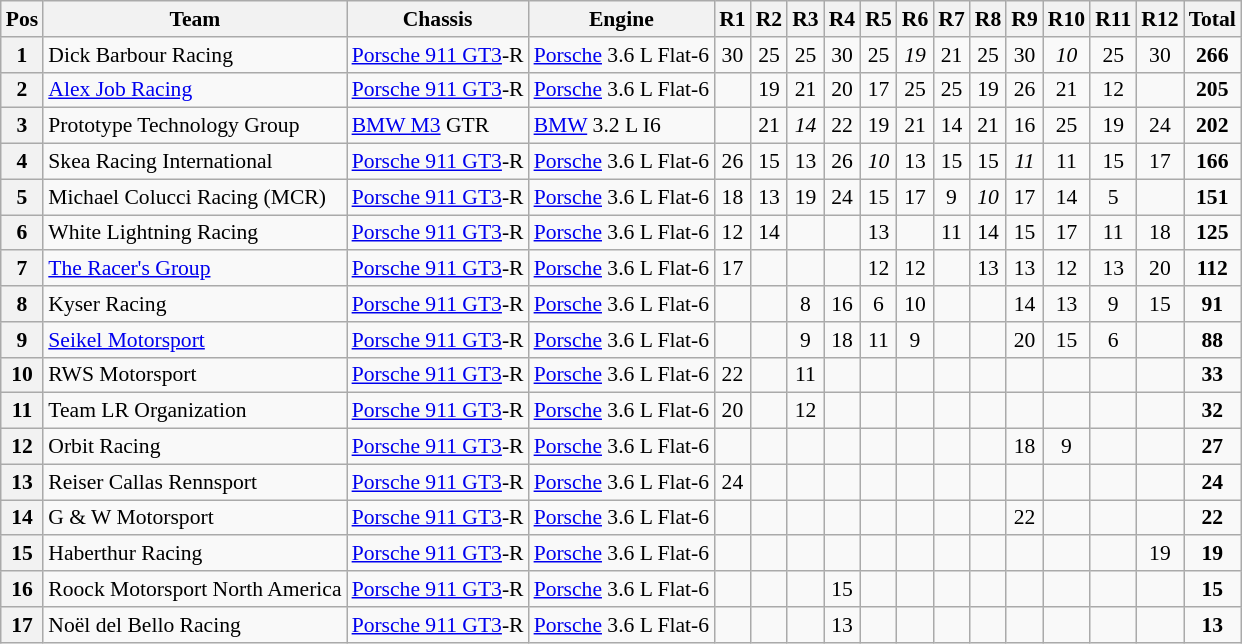<table class="wikitable" style="font-size: 90%;">
<tr>
<th>Pos</th>
<th>Team</th>
<th>Chassis</th>
<th>Engine</th>
<th>R1</th>
<th>R2</th>
<th>R3</th>
<th>R4</th>
<th>R5</th>
<th>R6</th>
<th>R7</th>
<th>R8</th>
<th>R9</th>
<th>R10</th>
<th>R11</th>
<th>R12</th>
<th>Total</th>
</tr>
<tr>
<th>1</th>
<td> Dick Barbour Racing</td>
<td><a href='#'>Porsche 911 GT3</a>-R</td>
<td><a href='#'>Porsche</a> 3.6 L Flat-6</td>
<td align="center">30</td>
<td align="center">25</td>
<td align="center">25</td>
<td align="center">30</td>
<td align="center">25</td>
<td align="center"><em>19</em></td>
<td align="center">21</td>
<td align="center">25</td>
<td align="center">30</td>
<td align="center"><em>10</em></td>
<td align="center">25</td>
<td align="center">30</td>
<td align="center"><strong>266</strong></td>
</tr>
<tr>
<th>2</th>
<td> <a href='#'>Alex Job Racing</a></td>
<td><a href='#'>Porsche 911 GT3</a>-R</td>
<td><a href='#'>Porsche</a> 3.6 L Flat-6</td>
<td></td>
<td align="center">19</td>
<td align="center">21</td>
<td align="center">20</td>
<td align="center">17</td>
<td align="center">25</td>
<td align="center">25</td>
<td align="center">19</td>
<td align="center">26</td>
<td align="center">21</td>
<td align="center">12</td>
<td></td>
<td align="center"><strong>205</strong></td>
</tr>
<tr>
<th>3</th>
<td> Prototype Technology Group</td>
<td><a href='#'>BMW M3</a> GTR</td>
<td><a href='#'>BMW</a> 3.2 L I6</td>
<td></td>
<td align="center">21</td>
<td align="center"><em>14</em></td>
<td align="center">22</td>
<td align="center">19</td>
<td align="center">21</td>
<td align="center">14</td>
<td align="center">21</td>
<td align="center">16</td>
<td align="center">25</td>
<td align="center">19</td>
<td align="center">24</td>
<td align="center"><strong>202</strong></td>
</tr>
<tr>
<th>4</th>
<td> Skea Racing International</td>
<td><a href='#'>Porsche 911 GT3</a>-R</td>
<td><a href='#'>Porsche</a> 3.6 L Flat-6</td>
<td align="center">26</td>
<td align="center">15</td>
<td align="center">13</td>
<td align="center">26</td>
<td align="center"><em>10</em></td>
<td align="center">13</td>
<td align="center">15</td>
<td align="center">15</td>
<td align="center"><em>11</em></td>
<td align="center">11</td>
<td align="center">15</td>
<td align="center">17</td>
<td align="center"><strong>166</strong></td>
</tr>
<tr>
<th>5</th>
<td> Michael Colucci Racing (MCR)</td>
<td><a href='#'>Porsche 911 GT3</a>-R</td>
<td><a href='#'>Porsche</a> 3.6 L Flat-6</td>
<td align="center">18</td>
<td align="center">13</td>
<td align="center">19</td>
<td align="center">24</td>
<td align="center">15</td>
<td align="center">17</td>
<td align="center">9</td>
<td align="center"><em>10</em></td>
<td align="center">17</td>
<td align="center">14</td>
<td align="center">5</td>
<td></td>
<td align="center"><strong>151</strong></td>
</tr>
<tr>
<th>6</th>
<td> White Lightning Racing</td>
<td><a href='#'>Porsche 911 GT3</a>-R</td>
<td><a href='#'>Porsche</a> 3.6 L Flat-6</td>
<td align="center">12</td>
<td align="center">14</td>
<td></td>
<td></td>
<td align="center">13</td>
<td></td>
<td align="center">11</td>
<td align="center">14</td>
<td align="center">15</td>
<td align="center">17</td>
<td align="center">11</td>
<td align="center">18</td>
<td align="center"><strong>125</strong></td>
</tr>
<tr>
<th>7</th>
<td> <a href='#'>The Racer's Group</a></td>
<td><a href='#'>Porsche 911 GT3</a>-R</td>
<td><a href='#'>Porsche</a> 3.6 L Flat-6</td>
<td align="center">17</td>
<td></td>
<td></td>
<td></td>
<td align="center">12</td>
<td align="center">12</td>
<td></td>
<td align="center">13</td>
<td align="center">13</td>
<td align="center">12</td>
<td align="center">13</td>
<td align="center">20</td>
<td align="center"><strong>112</strong></td>
</tr>
<tr>
<th>8</th>
<td> Kyser Racing</td>
<td><a href='#'>Porsche 911 GT3</a>-R</td>
<td><a href='#'>Porsche</a> 3.6 L Flat-6</td>
<td></td>
<td></td>
<td align="center">8</td>
<td align="center">16</td>
<td align="center">6</td>
<td align="center">10</td>
<td></td>
<td></td>
<td align="center">14</td>
<td align="center">13</td>
<td align="center">9</td>
<td align="center">15</td>
<td align="center"><strong>91</strong></td>
</tr>
<tr>
<th>9</th>
<td> <a href='#'>Seikel Motorsport</a></td>
<td><a href='#'>Porsche 911 GT3</a>-R</td>
<td><a href='#'>Porsche</a> 3.6 L Flat-6</td>
<td></td>
<td></td>
<td align="center">9</td>
<td align="center">18</td>
<td align="center">11</td>
<td align="center">9</td>
<td></td>
<td></td>
<td align="center">20</td>
<td align="center">15</td>
<td align="center">6</td>
<td></td>
<td align="center"><strong>88</strong></td>
</tr>
<tr>
<th>10</th>
<td> RWS Motorsport</td>
<td><a href='#'>Porsche 911 GT3</a>-R</td>
<td><a href='#'>Porsche</a> 3.6 L Flat-6</td>
<td align="center">22</td>
<td></td>
<td align="center">11</td>
<td></td>
<td></td>
<td></td>
<td></td>
<td></td>
<td></td>
<td></td>
<td></td>
<td></td>
<td align="center"><strong>33</strong></td>
</tr>
<tr>
<th>11</th>
<td> Team LR Organization</td>
<td><a href='#'>Porsche 911 GT3</a>-R</td>
<td><a href='#'>Porsche</a> 3.6 L Flat-6</td>
<td align="center">20</td>
<td></td>
<td align="center">12</td>
<td></td>
<td></td>
<td></td>
<td></td>
<td></td>
<td></td>
<td></td>
<td></td>
<td></td>
<td align="center"><strong>32</strong></td>
</tr>
<tr>
<th>12</th>
<td> Orbit Racing</td>
<td><a href='#'>Porsche 911 GT3</a>-R</td>
<td><a href='#'>Porsche</a> 3.6 L Flat-6</td>
<td></td>
<td></td>
<td></td>
<td></td>
<td></td>
<td></td>
<td></td>
<td></td>
<td align="center">18</td>
<td align="center">9</td>
<td></td>
<td></td>
<td align="center"><strong>27</strong></td>
</tr>
<tr>
<th>13</th>
<td> Reiser Callas Rennsport</td>
<td><a href='#'>Porsche 911 GT3</a>-R</td>
<td><a href='#'>Porsche</a> 3.6 L Flat-6</td>
<td align="center">24</td>
<td></td>
<td></td>
<td></td>
<td></td>
<td></td>
<td></td>
<td></td>
<td></td>
<td></td>
<td></td>
<td></td>
<td align="center"><strong>24</strong></td>
</tr>
<tr>
<th>14</th>
<td> G & W Motorsport</td>
<td><a href='#'>Porsche 911 GT3</a>-R</td>
<td><a href='#'>Porsche</a> 3.6 L Flat-6</td>
<td></td>
<td></td>
<td></td>
<td></td>
<td></td>
<td></td>
<td></td>
<td></td>
<td align="center">22</td>
<td></td>
<td></td>
<td></td>
<td align="center"><strong>22</strong></td>
</tr>
<tr>
<th>15</th>
<td> Haberthur Racing</td>
<td><a href='#'>Porsche 911 GT3</a>-R</td>
<td><a href='#'>Porsche</a> 3.6 L Flat-6</td>
<td></td>
<td></td>
<td></td>
<td></td>
<td></td>
<td></td>
<td></td>
<td></td>
<td></td>
<td></td>
<td></td>
<td align="center">19</td>
<td align="center"><strong>19</strong></td>
</tr>
<tr>
<th>16</th>
<td> Roock Motorsport North America</td>
<td><a href='#'>Porsche 911 GT3</a>-R</td>
<td><a href='#'>Porsche</a> 3.6 L Flat-6</td>
<td></td>
<td></td>
<td></td>
<td align="center">15</td>
<td></td>
<td></td>
<td></td>
<td></td>
<td></td>
<td></td>
<td></td>
<td></td>
<td align="center"><strong>15</strong></td>
</tr>
<tr>
<th>17</th>
<td> Noël del Bello Racing</td>
<td><a href='#'>Porsche 911 GT3</a>-R</td>
<td><a href='#'>Porsche</a> 3.6 L Flat-6</td>
<td></td>
<td></td>
<td></td>
<td align="center">13</td>
<td></td>
<td></td>
<td></td>
<td></td>
<td></td>
<td></td>
<td></td>
<td></td>
<td align="center"><strong>13</strong></td>
</tr>
</table>
